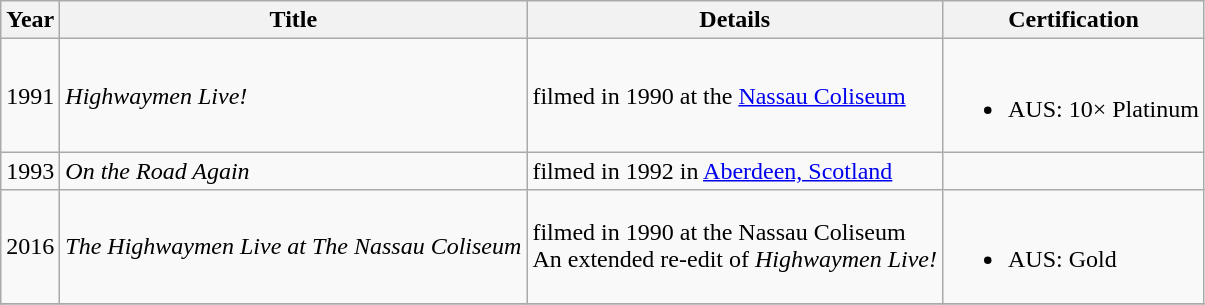<table class="wikitable">
<tr>
<th>Year</th>
<th>Title</th>
<th>Details</th>
<th>Certification</th>
</tr>
<tr>
<td>1991</td>
<td><em>Highwaymen Live!</em></td>
<td>filmed in 1990 at the <a href='#'>Nassau Coliseum</a></td>
<td><br><ul><li>AUS: 10× Platinum</li></ul></td>
</tr>
<tr>
<td>1993</td>
<td><em>On the Road Again</em></td>
<td>filmed in 1992 in <a href='#'>Aberdeen, Scotland</a></td>
<td></td>
</tr>
<tr>
<td>2016</td>
<td><em>The  Highwaymen Live at The Nassau Coliseum</em></td>
<td>filmed in 1990 at the Nassau Coliseum<br>An extended re-edit of <em>Highwaymen Live!</em></td>
<td><br><ul><li>AUS: Gold</li></ul></td>
</tr>
<tr>
</tr>
</table>
